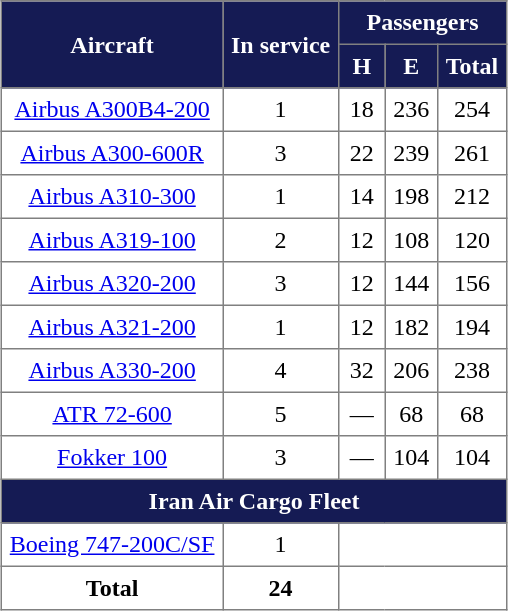<table class="toccolours" border="1" cellpadding="5" style="border-collapse:collapse;text-align:center;margin:1em auto;">
<tr style="background:#151B54; color:white;">
<th rowspan="2"><span>Aircraft</span></th>
<th rowspan="2"><span>In service</span></th>
<th colspan="3"><span>Passengers</span></th>
</tr>
<tr style="background:#151B54; color:white;">
<th style="width:20px;"><span><abbr>H</abbr></span></th>
<th style="width:20px;"><span><abbr>E</abbr></span></th>
<th style="width:20px;"><span>Total</span></th>
</tr>
<tr>
<td><a href='#'>Airbus A300B4-200</a></td>
<td>1</td>
<td>18</td>
<td>236</td>
<td>254</td>
</tr>
<tr>
<td><a href='#'>Airbus A300-600R</a></td>
<td>3</td>
<td>22</td>
<td>239</td>
<td>261</td>
</tr>
<tr>
<td><a href='#'>Airbus A310-300</a></td>
<td>1</td>
<td>14</td>
<td>198</td>
<td>212</td>
</tr>
<tr>
<td><a href='#'>Airbus A319-100</a></td>
<td>2</td>
<td>12</td>
<td>108</td>
<td>120</td>
</tr>
<tr>
<td><a href='#'>Airbus A320-200</a></td>
<td>3</td>
<td>12</td>
<td>144</td>
<td>156</td>
</tr>
<tr>
<td><a href='#'>Airbus A321-200</a></td>
<td>1</td>
<td>12</td>
<td>182</td>
<td>194</td>
</tr>
<tr>
<td><a href='#'>Airbus A330-200</a></td>
<td>4</td>
<td>32</td>
<td>206</td>
<td>238</td>
</tr>
<tr>
<td><a href='#'>ATR 72-600</a></td>
<td>5</td>
<td>—</td>
<td>68</td>
<td>68</td>
</tr>
<tr>
<td><a href='#'>Fokker 100</a></td>
<td>3</td>
<td>—</td>
<td>104</td>
<td>104</td>
</tr>
<tr style="background:#151B54; color:white;">
<th colspan="5">Iran Air Cargo Fleet</th>
</tr>
<tr>
<td><a href='#'>Boeing 747-200C/SF</a></td>
<td>1</td>
<td colspan="3" class="unsortable"><abbr></abbr></td>
</tr>
<tr>
<th>Total</th>
<th>24</th>
<th colspan="3"></th>
</tr>
</table>
